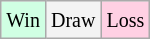<table class="wikitable">
<tr>
<td style="background-color: #d0ffe3;"><small>Win</small></td>
<td style="background-color: #f3f3f3;"><small>Draw</small></td>
<td style="background-color: #ffd0e3;"><small>Loss</small></td>
</tr>
</table>
